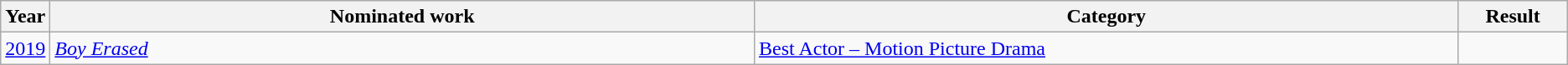<table class="wikitable">
<tr>
<th scope="col" style="width:1em;">Year</th>
<th scope="col" style="width:35em;">Nominated work</th>
<th scope="col" style="width:35em;">Category</th>
<th scope="col" style="width:5em;">Result</th>
</tr>
<tr>
<td><a href='#'>2019</a></td>
<td><em><a href='#'>Boy Erased</a></em></td>
<td><a href='#'>Best Actor – Motion Picture Drama</a></td>
<td></td>
</tr>
</table>
